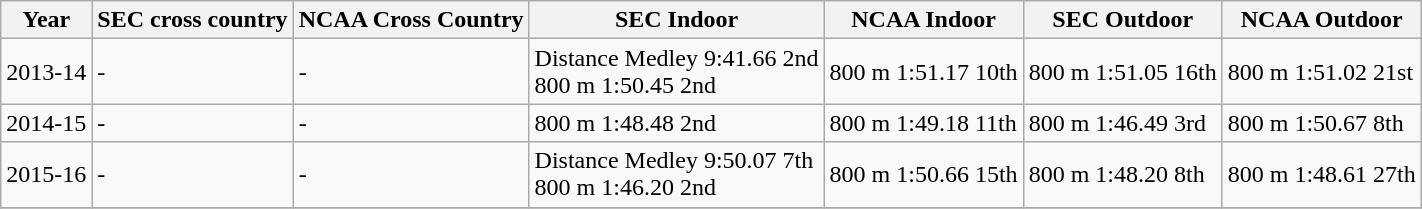<table class="wikitable sortable">
<tr>
<th>Year</th>
<th>SEC cross country</th>
<th>NCAA Cross Country</th>
<th>SEC Indoor</th>
<th>NCAA Indoor</th>
<th>SEC Outdoor</th>
<th>NCAA Outdoor</th>
</tr>
<tr>
<td>2013-14</td>
<td>-</td>
<td>-</td>
<td>Distance Medley 9:41.66 2nd<br> 800 m 1:50.45 2nd</td>
<td>800 m 1:51.17 10th</td>
<td>800 m 1:51.05 16th</td>
<td>800 m 1:51.02 21st</td>
</tr>
<tr>
<td>2014-15</td>
<td>-</td>
<td>-</td>
<td>800 m 1:48.48 2nd</td>
<td>800 m 1:49.18 11th</td>
<td>800 m 1:46.49 3rd</td>
<td>800 m 1:50.67 8th</td>
</tr>
<tr>
<td>2015-16</td>
<td>-</td>
<td>-</td>
<td>Distance Medley 9:50.07 7th<br> 800 m 1:46.20 2nd</td>
<td>800 m 1:50.66 15th</td>
<td>800 m 1:48.20 8th</td>
<td>800 m 1:48.61 27th</td>
</tr>
<tr>
</tr>
</table>
